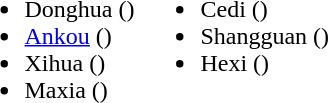<table>
<tr>
<td valign="top"><br><ul><li>Donghua ()</li><li><a href='#'>Ankou</a>  ()</li><li>Xihua ()</li><li>Maxia ()</li></ul></td>
<td valign="top"><br><ul><li>Cedi ()</li><li>Shangguan ()</li><li>Hexi ()</li></ul></td>
</tr>
</table>
